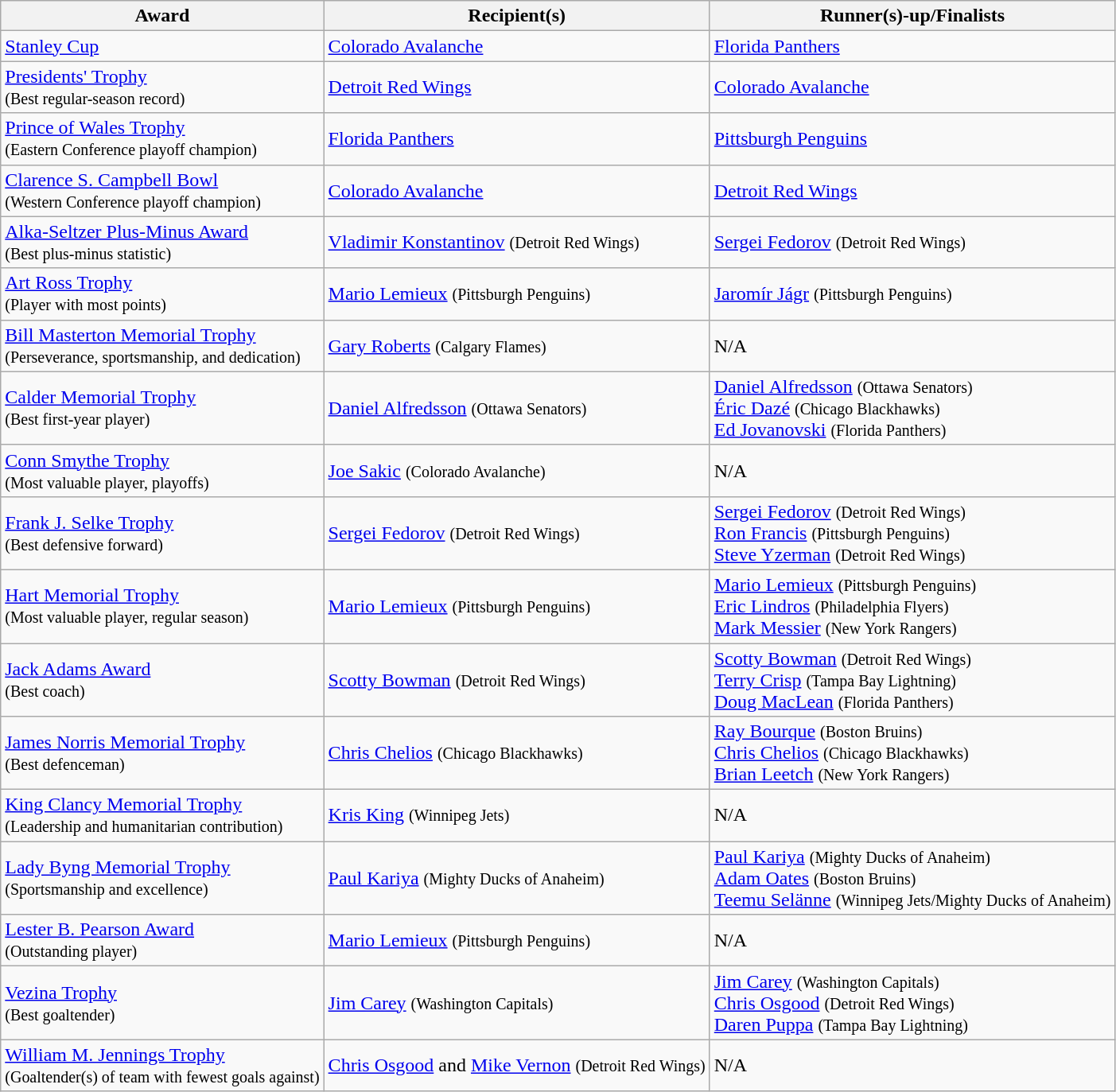<table class="wikitable">
<tr>
<th>Award</th>
<th>Recipient(s)</th>
<th>Runner(s)-up/Finalists</th>
</tr>
<tr>
<td><a href='#'>Stanley Cup</a></td>
<td><a href='#'>Colorado Avalanche</a></td>
<td><a href='#'>Florida Panthers</a></td>
</tr>
<tr>
<td><a href='#'>Presidents' Trophy</a><br><small>(Best regular-season record)</small></td>
<td><a href='#'>Detroit Red Wings</a></td>
<td><a href='#'>Colorado Avalanche</a></td>
</tr>
<tr>
<td><a href='#'>Prince of Wales Trophy</a><br><small>(Eastern Conference playoff champion)</small></td>
<td><a href='#'>Florida Panthers</a></td>
<td><a href='#'>Pittsburgh Penguins</a></td>
</tr>
<tr>
<td><a href='#'>Clarence S. Campbell Bowl</a><br><small>(Western Conference playoff champion)</small></td>
<td><a href='#'>Colorado Avalanche</a></td>
<td><a href='#'>Detroit Red Wings</a></td>
</tr>
<tr>
<td><a href='#'>Alka-Seltzer Plus-Minus Award</a><br><small>(Best plus-minus statistic)</small></td>
<td><a href='#'>Vladimir Konstantinov</a> <small>(Detroit Red Wings)</small></td>
<td><a href='#'>Sergei Fedorov</a> <small>(Detroit Red Wings)</small></td>
</tr>
<tr>
<td><a href='#'>Art Ross Trophy</a><br><small>(Player with most points)</small></td>
<td><a href='#'>Mario Lemieux</a> <small>(Pittsburgh Penguins)</small></td>
<td><a href='#'>Jaromír Jágr</a> <small>(Pittsburgh Penguins)</small></td>
</tr>
<tr>
<td><a href='#'>Bill Masterton Memorial Trophy</a><br><small>(Perseverance, sportsmanship, and dedication)</small></td>
<td><a href='#'>Gary Roberts</a> <small>(Calgary Flames)</small></td>
<td>N/A</td>
</tr>
<tr>
<td><a href='#'>Calder Memorial Trophy</a><br><small>(Best first-year player)</small></td>
<td><a href='#'>Daniel Alfredsson</a> <small>(Ottawa Senators)</small></td>
<td><a href='#'>Daniel Alfredsson</a> <small>(Ottawa Senators)</small><br><a href='#'>Éric Dazé</a> <small>(Chicago Blackhawks)</small><br><a href='#'>Ed Jovanovski</a> <small>(Florida Panthers)</small></td>
</tr>
<tr>
<td><a href='#'>Conn Smythe Trophy</a><br><small>(Most valuable player, playoffs)</small></td>
<td><a href='#'>Joe Sakic</a> <small>(Colorado Avalanche)</small></td>
<td>N/A</td>
</tr>
<tr>
<td><a href='#'>Frank J. Selke Trophy</a><br><small>(Best defensive forward)</small></td>
<td><a href='#'>Sergei Fedorov</a> <small>(Detroit Red Wings)</small></td>
<td><a href='#'>Sergei Fedorov</a> <small>(Detroit Red Wings)</small><br><a href='#'>Ron Francis</a> <small>(Pittsburgh Penguins)</small><br><a href='#'>Steve Yzerman</a> <small>(Detroit Red Wings)</small></td>
</tr>
<tr>
<td><a href='#'>Hart Memorial Trophy</a><br><small>(Most valuable player, regular season)</small></td>
<td><a href='#'>Mario Lemieux</a> <small>(Pittsburgh Penguins)</small></td>
<td><a href='#'>Mario Lemieux</a> <small>(Pittsburgh Penguins)</small><br><a href='#'>Eric Lindros</a> <small>(Philadelphia Flyers)</small><br><a href='#'>Mark Messier</a> <small>(New York Rangers)</small></td>
</tr>
<tr>
<td><a href='#'>Jack Adams Award</a><br><small>(Best coach)</small></td>
<td><a href='#'>Scotty Bowman</a> <small>(Detroit Red Wings)</small></td>
<td><a href='#'>Scotty Bowman</a> <small>(Detroit Red Wings)</small><br><a href='#'>Terry Crisp</a> <small>(Tampa Bay Lightning)</small><br><a href='#'>Doug MacLean</a> <small>(Florida Panthers)</small></td>
</tr>
<tr>
<td><a href='#'>James Norris Memorial Trophy</a><br><small>(Best defenceman)</small></td>
<td><a href='#'>Chris Chelios</a> <small>(Chicago Blackhawks)</small></td>
<td><a href='#'>Ray Bourque</a> <small>(Boston Bruins)</small><br><a href='#'>Chris Chelios</a> <small>(Chicago Blackhawks)</small><br><a href='#'>Brian Leetch</a> <small>(New York Rangers)</small></td>
</tr>
<tr>
<td><a href='#'>King Clancy Memorial Trophy</a><br><small>(Leadership and humanitarian contribution)</small></td>
<td><a href='#'>Kris King</a> <small>(Winnipeg Jets)</small></td>
<td>N/A</td>
</tr>
<tr>
<td><a href='#'>Lady Byng Memorial Trophy</a><br><small>(Sportsmanship and excellence)</small></td>
<td><a href='#'>Paul Kariya</a> <small>(Mighty Ducks of Anaheim)</small></td>
<td><a href='#'>Paul Kariya</a> <small>(Mighty Ducks of Anaheim)</small><br><a href='#'>Adam Oates</a> <small>(Boston Bruins)</small><br><a href='#'>Teemu Selänne</a> <small>(Winnipeg Jets/Mighty Ducks of Anaheim)</small></td>
</tr>
<tr>
<td><a href='#'>Lester B. Pearson Award</a><br><small>(Outstanding player)</small></td>
<td><a href='#'>Mario Lemieux</a> <small>(Pittsburgh Penguins)</small></td>
<td>N/A</td>
</tr>
<tr>
<td><a href='#'>Vezina Trophy</a><br><small>(Best goaltender)</small></td>
<td><a href='#'>Jim Carey</a> <small>(Washington Capitals)</small></td>
<td><a href='#'>Jim Carey</a> <small>(Washington Capitals)</small><br><a href='#'>Chris Osgood</a> <small>(Detroit Red Wings)</small><br><a href='#'>Daren Puppa</a> <small>(Tampa Bay Lightning)</small></td>
</tr>
<tr>
<td><a href='#'>William M. Jennings Trophy</a><br><small>(Goaltender(s) of team with fewest goals against)</small></td>
<td><a href='#'>Chris Osgood</a> and <a href='#'>Mike Vernon</a> <small>(Detroit Red Wings)</small></td>
<td>N/A</td>
</tr>
</table>
